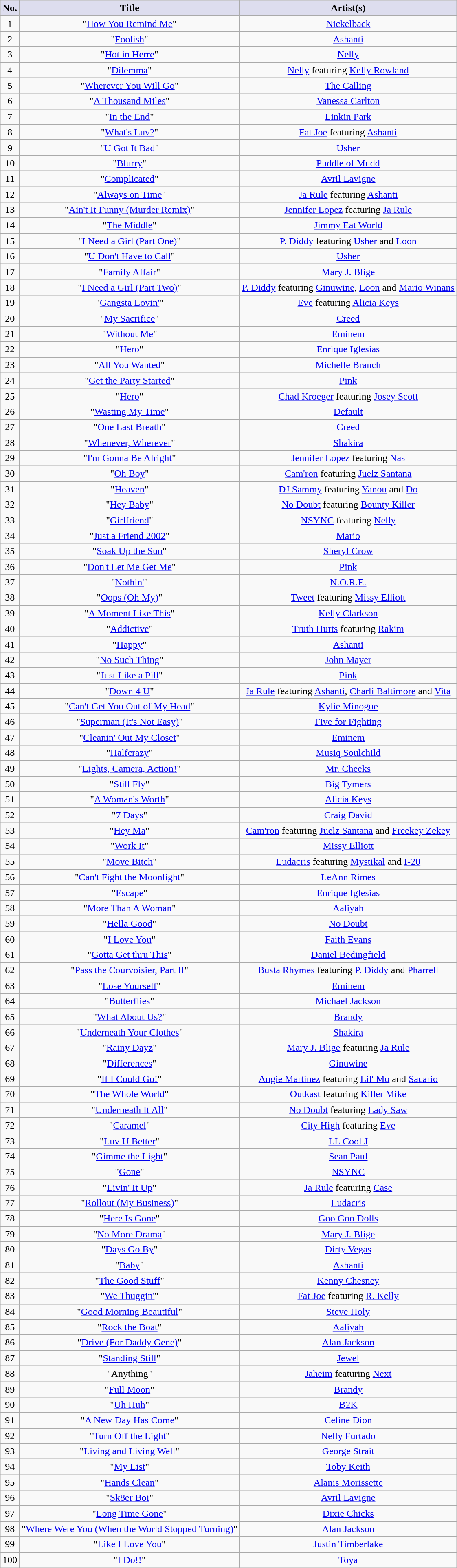<table class="wikitable sortable" style="text-align: center">
<tr>
<th scope="col" style="background:#dde;">No.</th>
<th scope="col" style="background:#dde;">Title</th>
<th scope="col" style="background:#dde;">Artist(s)</th>
</tr>
<tr>
<td>1</td>
<td>"<a href='#'>How You Remind Me</a>"</td>
<td><a href='#'>Nickelback</a></td>
</tr>
<tr>
<td>2</td>
<td>"<a href='#'>Foolish</a>"</td>
<td><a href='#'>Ashanti</a></td>
</tr>
<tr>
<td>3</td>
<td>"<a href='#'>Hot in Herre</a>"</td>
<td><a href='#'>Nelly</a></td>
</tr>
<tr>
<td>4</td>
<td>"<a href='#'>Dilemma</a>"</td>
<td><a href='#'>Nelly</a> featuring <a href='#'>Kelly Rowland</a></td>
</tr>
<tr>
<td>5</td>
<td>"<a href='#'>Wherever You Will Go</a>"</td>
<td><a href='#'>The Calling</a></td>
</tr>
<tr>
<td>6</td>
<td>"<a href='#'>A Thousand Miles</a>"</td>
<td><a href='#'>Vanessa Carlton</a></td>
</tr>
<tr>
<td>7</td>
<td>"<a href='#'>In the End</a>"</td>
<td><a href='#'>Linkin Park</a></td>
</tr>
<tr>
<td>8</td>
<td>"<a href='#'>What's Luv?</a>"</td>
<td><a href='#'>Fat Joe</a> featuring <a href='#'>Ashanti</a></td>
</tr>
<tr>
<td>9</td>
<td>"<a href='#'>U Got It Bad</a>"</td>
<td><a href='#'>Usher</a></td>
</tr>
<tr>
<td>10</td>
<td>"<a href='#'>Blurry</a>"</td>
<td><a href='#'>Puddle of Mudd</a></td>
</tr>
<tr>
<td>11</td>
<td>"<a href='#'>Complicated</a>"</td>
<td><a href='#'>Avril Lavigne</a></td>
</tr>
<tr>
<td>12</td>
<td>"<a href='#'>Always on Time</a>"</td>
<td><a href='#'>Ja Rule</a> featuring <a href='#'>Ashanti</a></td>
</tr>
<tr>
<td>13</td>
<td>"<a href='#'>Ain't It Funny (Murder Remix)</a>"</td>
<td><a href='#'>Jennifer Lopez</a> featuring <a href='#'>Ja Rule</a></td>
</tr>
<tr>
<td>14</td>
<td>"<a href='#'>The Middle</a>"</td>
<td><a href='#'>Jimmy Eat World</a></td>
</tr>
<tr>
<td>15</td>
<td>"<a href='#'>I Need a Girl (Part One)</a>"</td>
<td><a href='#'>P. Diddy</a> featuring <a href='#'>Usher</a> and <a href='#'>Loon</a></td>
</tr>
<tr>
<td>16</td>
<td>"<a href='#'>U Don't Have to Call</a>"</td>
<td><a href='#'>Usher</a></td>
</tr>
<tr>
<td>17</td>
<td>"<a href='#'>Family Affair</a>"</td>
<td><a href='#'>Mary J. Blige</a></td>
</tr>
<tr>
<td>18</td>
<td>"<a href='#'>I Need a Girl (Part Two)</a>"</td>
<td><a href='#'>P. Diddy</a> featuring <a href='#'>Ginuwine</a>, <a href='#'>Loon</a> and <a href='#'>Mario Winans</a></td>
</tr>
<tr>
<td>19</td>
<td>"<a href='#'>Gangsta Lovin'</a>"</td>
<td><a href='#'>Eve</a> featuring <a href='#'>Alicia Keys</a></td>
</tr>
<tr>
<td>20</td>
<td>"<a href='#'>My Sacrifice</a>"</td>
<td><a href='#'>Creed</a></td>
</tr>
<tr>
<td>21</td>
<td>"<a href='#'>Without Me</a>"</td>
<td><a href='#'>Eminem</a></td>
</tr>
<tr>
<td>22</td>
<td>"<a href='#'>Hero</a>"</td>
<td><a href='#'>Enrique Iglesias</a></td>
</tr>
<tr>
<td>23</td>
<td>"<a href='#'>All You Wanted</a>"</td>
<td><a href='#'>Michelle Branch</a></td>
</tr>
<tr>
<td>24</td>
<td>"<a href='#'>Get the Party Started</a>"</td>
<td><a href='#'>Pink</a></td>
</tr>
<tr>
<td>25</td>
<td>"<a href='#'>Hero</a>"</td>
<td><a href='#'>Chad Kroeger</a> featuring <a href='#'>Josey Scott</a></td>
</tr>
<tr>
<td>26</td>
<td>"<a href='#'>Wasting My Time</a>"</td>
<td><a href='#'>Default</a></td>
</tr>
<tr>
<td>27</td>
<td>"<a href='#'>One Last Breath</a>"</td>
<td><a href='#'>Creed</a></td>
</tr>
<tr>
<td>28</td>
<td>"<a href='#'>Whenever, Wherever</a>"</td>
<td><a href='#'>Shakira</a></td>
</tr>
<tr>
<td>29</td>
<td>"<a href='#'>I'm Gonna Be Alright</a>"</td>
<td><a href='#'>Jennifer Lopez</a> featuring <a href='#'>Nas</a></td>
</tr>
<tr>
<td>30</td>
<td>"<a href='#'>Oh Boy</a>"</td>
<td><a href='#'>Cam'ron</a> featuring <a href='#'>Juelz Santana</a></td>
</tr>
<tr>
<td>31</td>
<td>"<a href='#'>Heaven</a>"</td>
<td><a href='#'>DJ Sammy</a> featuring <a href='#'>Yanou</a> and <a href='#'>Do</a></td>
</tr>
<tr>
<td>32</td>
<td>"<a href='#'>Hey Baby</a>"</td>
<td><a href='#'>No Doubt</a> featuring <a href='#'>Bounty Killer</a></td>
</tr>
<tr>
<td>33</td>
<td>"<a href='#'>Girlfriend</a>"</td>
<td><a href='#'>NSYNC</a> featuring <a href='#'>Nelly</a></td>
</tr>
<tr>
<td>34</td>
<td>"<a href='#'>Just a Friend 2002</a>"</td>
<td><a href='#'>Mario</a></td>
</tr>
<tr>
<td>35</td>
<td>"<a href='#'>Soak Up the Sun</a>"</td>
<td><a href='#'>Sheryl Crow</a></td>
</tr>
<tr>
<td>36</td>
<td>"<a href='#'>Don't Let Me Get Me</a>"</td>
<td><a href='#'>Pink</a></td>
</tr>
<tr>
<td>37</td>
<td>"<a href='#'>Nothin'</a>"</td>
<td><a href='#'>N.O.R.E.</a></td>
</tr>
<tr>
<td>38</td>
<td>"<a href='#'>Oops (Oh My)</a>"</td>
<td><a href='#'>Tweet</a> featuring <a href='#'>Missy Elliott</a></td>
</tr>
<tr>
<td>39</td>
<td>"<a href='#'>A Moment Like This</a>"</td>
<td><a href='#'>Kelly Clarkson</a></td>
</tr>
<tr>
<td>40</td>
<td>"<a href='#'>Addictive</a>"</td>
<td><a href='#'>Truth Hurts</a> featuring <a href='#'>Rakim</a></td>
</tr>
<tr>
<td>41</td>
<td>"<a href='#'>Happy</a>"</td>
<td><a href='#'>Ashanti</a></td>
</tr>
<tr>
<td>42</td>
<td>"<a href='#'>No Such Thing</a>"</td>
<td><a href='#'>John Mayer</a></td>
</tr>
<tr>
<td>43</td>
<td>"<a href='#'>Just Like a Pill</a>"</td>
<td><a href='#'>Pink</a></td>
</tr>
<tr>
<td>44</td>
<td>"<a href='#'>Down 4 U</a>"</td>
<td><a href='#'>Ja Rule</a> featuring <a href='#'>Ashanti</a>, <a href='#'>Charli Baltimore</a> and <a href='#'>Vita</a></td>
</tr>
<tr>
<td>45</td>
<td>"<a href='#'>Can't Get You Out of My Head</a>"</td>
<td><a href='#'>Kylie Minogue</a></td>
</tr>
<tr>
<td>46</td>
<td>"<a href='#'>Superman (It's Not Easy)</a>"</td>
<td><a href='#'>Five for Fighting</a></td>
</tr>
<tr>
<td>47</td>
<td>"<a href='#'>Cleanin' Out My Closet</a>"</td>
<td><a href='#'>Eminem</a></td>
</tr>
<tr>
<td>48</td>
<td>"<a href='#'>Halfcrazy</a>"</td>
<td><a href='#'>Musiq Soulchild</a></td>
</tr>
<tr>
<td>49</td>
<td>"<a href='#'>Lights, Camera, Action!</a>"</td>
<td><a href='#'>Mr. Cheeks</a></td>
</tr>
<tr>
<td>50</td>
<td>"<a href='#'>Still Fly</a>"</td>
<td><a href='#'>Big Tymers</a></td>
</tr>
<tr>
<td>51</td>
<td>"<a href='#'>A Woman's Worth</a>"</td>
<td><a href='#'>Alicia Keys</a></td>
</tr>
<tr>
<td>52</td>
<td>"<a href='#'>7 Days</a>"</td>
<td><a href='#'>Craig David</a></td>
</tr>
<tr>
<td>53</td>
<td>"<a href='#'>Hey Ma</a>"</td>
<td><a href='#'>Cam'ron</a> featuring <a href='#'>Juelz Santana</a> and <a href='#'>Freekey Zekey</a></td>
</tr>
<tr>
<td>54</td>
<td>"<a href='#'>Work It</a>"</td>
<td><a href='#'>Missy Elliott</a></td>
</tr>
<tr>
<td>55</td>
<td>"<a href='#'>Move Bitch</a>"</td>
<td><a href='#'>Ludacris</a> featuring <a href='#'>Mystikal</a> and <a href='#'>I-20</a></td>
</tr>
<tr>
<td>56</td>
<td>"<a href='#'>Can't Fight the Moonlight</a>"</td>
<td><a href='#'>LeAnn Rimes</a></td>
</tr>
<tr>
<td>57</td>
<td>"<a href='#'>Escape</a>"</td>
<td><a href='#'>Enrique Iglesias</a></td>
</tr>
<tr>
<td>58</td>
<td>"<a href='#'>More Than A Woman</a>"</td>
<td><a href='#'>Aaliyah</a></td>
</tr>
<tr>
<td>59</td>
<td>"<a href='#'>Hella Good</a>"</td>
<td><a href='#'>No Doubt</a></td>
</tr>
<tr>
<td>60</td>
<td>"<a href='#'>I Love You</a>"</td>
<td><a href='#'>Faith Evans</a></td>
</tr>
<tr>
<td>61</td>
<td>"<a href='#'>Gotta Get thru This</a>"</td>
<td><a href='#'>Daniel Bedingfield</a></td>
</tr>
<tr>
<td>62</td>
<td>"<a href='#'>Pass the Courvoisier, Part II</a>"</td>
<td><a href='#'>Busta Rhymes</a> featuring <a href='#'>P. Diddy</a> and <a href='#'>Pharrell</a></td>
</tr>
<tr>
<td>63</td>
<td>"<a href='#'>Lose Yourself</a>"</td>
<td><a href='#'>Eminem</a></td>
</tr>
<tr>
<td>64</td>
<td>"<a href='#'>Butterflies</a>"</td>
<td><a href='#'>Michael Jackson</a></td>
</tr>
<tr>
<td>65</td>
<td>"<a href='#'>What About Us?</a>"</td>
<td><a href='#'>Brandy</a></td>
</tr>
<tr>
<td>66</td>
<td>"<a href='#'>Underneath Your Clothes</a>"</td>
<td><a href='#'>Shakira</a></td>
</tr>
<tr>
<td>67</td>
<td>"<a href='#'>Rainy Dayz</a>"</td>
<td><a href='#'>Mary J. Blige</a> featuring <a href='#'>Ja Rule</a></td>
</tr>
<tr>
<td>68</td>
<td>"<a href='#'>Differences</a>"</td>
<td><a href='#'>Ginuwine</a></td>
</tr>
<tr>
<td>69</td>
<td>"<a href='#'>If I Could Go!</a>"</td>
<td><a href='#'>Angie Martinez</a> featuring <a href='#'>Lil' Mo</a> and <a href='#'>Sacario</a></td>
</tr>
<tr>
<td>70</td>
<td>"<a href='#'>The Whole World</a>"</td>
<td><a href='#'>Outkast</a> featuring <a href='#'>Killer Mike</a></td>
</tr>
<tr>
<td>71</td>
<td>"<a href='#'>Underneath It All</a>"</td>
<td><a href='#'>No Doubt</a> featuring <a href='#'>Lady Saw</a></td>
</tr>
<tr>
<td>72</td>
<td>"<a href='#'>Caramel</a>"</td>
<td><a href='#'>City High</a> featuring <a href='#'>Eve</a></td>
</tr>
<tr>
<td>73</td>
<td>"<a href='#'>Luv U Better</a>"</td>
<td><a href='#'>LL Cool J</a></td>
</tr>
<tr>
<td>74</td>
<td>"<a href='#'>Gimme the Light</a>"</td>
<td><a href='#'>Sean Paul</a></td>
</tr>
<tr>
<td>75</td>
<td>"<a href='#'>Gone</a>"</td>
<td><a href='#'>NSYNC</a></td>
</tr>
<tr>
<td>76</td>
<td>"<a href='#'>Livin' It Up</a>"</td>
<td><a href='#'>Ja Rule</a> featuring <a href='#'>Case</a></td>
</tr>
<tr>
<td>77</td>
<td>"<a href='#'>Rollout (My Business)</a>"</td>
<td><a href='#'>Ludacris</a></td>
</tr>
<tr>
<td>78</td>
<td>"<a href='#'>Here Is Gone</a>"</td>
<td><a href='#'>Goo Goo Dolls</a></td>
</tr>
<tr>
<td>79</td>
<td>"<a href='#'>No More Drama</a>"</td>
<td><a href='#'>Mary J. Blige</a></td>
</tr>
<tr>
<td>80</td>
<td>"<a href='#'>Days Go By</a>"</td>
<td><a href='#'>Dirty Vegas</a></td>
</tr>
<tr>
<td>81</td>
<td>"<a href='#'>Baby</a>"</td>
<td><a href='#'>Ashanti</a></td>
</tr>
<tr>
<td>82</td>
<td>"<a href='#'>The Good Stuff</a>"</td>
<td><a href='#'>Kenny Chesney</a></td>
</tr>
<tr>
<td>83</td>
<td>"<a href='#'>We Thuggin'</a>"</td>
<td><a href='#'>Fat Joe</a> featuring <a href='#'>R. Kelly</a></td>
</tr>
<tr>
<td>84</td>
<td>"<a href='#'>Good Morning Beautiful</a>"</td>
<td><a href='#'>Steve Holy</a></td>
</tr>
<tr>
<td>85</td>
<td>"<a href='#'>Rock the Boat</a>"</td>
<td><a href='#'>Aaliyah</a></td>
</tr>
<tr>
<td>86</td>
<td>"<a href='#'>Drive (For Daddy Gene)</a>"</td>
<td><a href='#'>Alan Jackson</a></td>
</tr>
<tr>
<td>87</td>
<td>"<a href='#'>Standing Still</a>"</td>
<td><a href='#'>Jewel</a></td>
</tr>
<tr>
<td>88</td>
<td>"Anything"</td>
<td><a href='#'>Jaheim</a> featuring <a href='#'>Next</a></td>
</tr>
<tr>
<td>89</td>
<td>"<a href='#'>Full Moon</a>"</td>
<td><a href='#'>Brandy</a></td>
</tr>
<tr>
<td>90</td>
<td>"<a href='#'>Uh Huh</a>"</td>
<td><a href='#'>B2K</a></td>
</tr>
<tr>
<td>91</td>
<td>"<a href='#'>A New Day Has Come</a>"</td>
<td><a href='#'>Celine Dion</a></td>
</tr>
<tr>
<td>92</td>
<td>"<a href='#'>Turn Off the Light</a>"</td>
<td><a href='#'>Nelly Furtado</a></td>
</tr>
<tr>
<td>93</td>
<td>"<a href='#'>Living and Living Well</a>"</td>
<td><a href='#'>George Strait</a></td>
</tr>
<tr>
<td>94</td>
<td>"<a href='#'>My List</a>"</td>
<td><a href='#'>Toby Keith</a></td>
</tr>
<tr>
<td>95</td>
<td>"<a href='#'>Hands Clean</a>"</td>
<td><a href='#'>Alanis Morissette</a></td>
</tr>
<tr>
<td>96</td>
<td>"<a href='#'>Sk8er Boi</a>"</td>
<td><a href='#'>Avril Lavigne</a></td>
</tr>
<tr>
<td>97</td>
<td>"<a href='#'>Long Time Gone</a>"</td>
<td><a href='#'>Dixie Chicks</a></td>
</tr>
<tr>
<td>98</td>
<td>"<a href='#'>Where Were You (When the World Stopped Turning)</a>"</td>
<td><a href='#'>Alan Jackson</a></td>
</tr>
<tr>
<td>99</td>
<td>"<a href='#'>Like I Love You</a>"</td>
<td><a href='#'>Justin Timberlake</a></td>
</tr>
<tr>
<td>100</td>
<td>"<a href='#'>I Do!!</a>"</td>
<td><a href='#'>Toya</a></td>
</tr>
</table>
